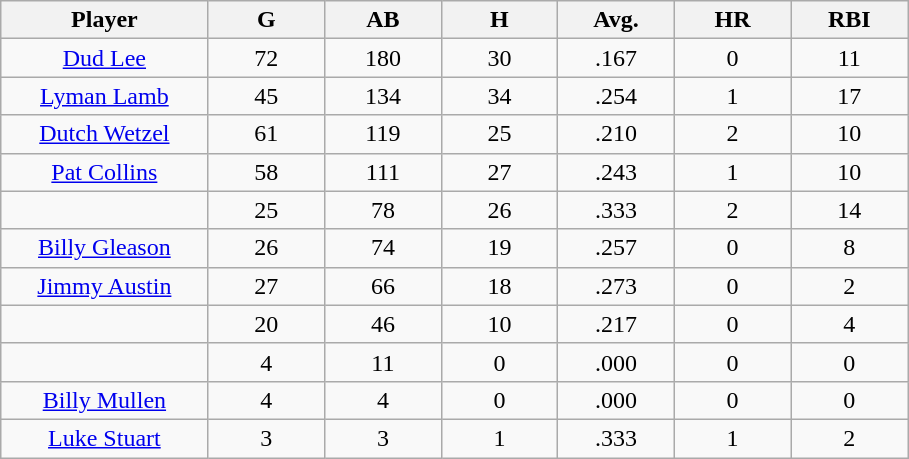<table class="wikitable sortable">
<tr>
<th bgcolor="#DDDDFF" width="16%">Player</th>
<th bgcolor="#DDDDFF" width="9%">G</th>
<th bgcolor="#DDDDFF" width="9%">AB</th>
<th bgcolor="#DDDDFF" width="9%">H</th>
<th bgcolor="#DDDDFF" width="9%">Avg.</th>
<th bgcolor="#DDDDFF" width="9%">HR</th>
<th bgcolor="#DDDDFF" width="9%">RBI</th>
</tr>
<tr align="center">
<td><a href='#'>Dud Lee</a></td>
<td>72</td>
<td>180</td>
<td>30</td>
<td>.167</td>
<td>0</td>
<td>11</td>
</tr>
<tr align="center">
<td><a href='#'>Lyman Lamb</a></td>
<td>45</td>
<td>134</td>
<td>34</td>
<td>.254</td>
<td>1</td>
<td>17</td>
</tr>
<tr align="center">
<td><a href='#'>Dutch Wetzel</a></td>
<td>61</td>
<td>119</td>
<td>25</td>
<td>.210</td>
<td>2</td>
<td>10</td>
</tr>
<tr align="center">
<td><a href='#'>Pat Collins</a></td>
<td>58</td>
<td>111</td>
<td>27</td>
<td>.243</td>
<td>1</td>
<td>10</td>
</tr>
<tr align="center">
<td></td>
<td>25</td>
<td>78</td>
<td>26</td>
<td>.333</td>
<td>2</td>
<td>14</td>
</tr>
<tr align="center">
<td><a href='#'>Billy Gleason</a></td>
<td>26</td>
<td>74</td>
<td>19</td>
<td>.257</td>
<td>0</td>
<td>8</td>
</tr>
<tr align="center">
<td><a href='#'>Jimmy Austin</a></td>
<td>27</td>
<td>66</td>
<td>18</td>
<td>.273</td>
<td>0</td>
<td>2</td>
</tr>
<tr align="center">
<td></td>
<td>20</td>
<td>46</td>
<td>10</td>
<td>.217</td>
<td>0</td>
<td>4</td>
</tr>
<tr align="center">
<td></td>
<td>4</td>
<td>11</td>
<td>0</td>
<td>.000</td>
<td>0</td>
<td>0</td>
</tr>
<tr align="center">
<td><a href='#'>Billy Mullen</a></td>
<td>4</td>
<td>4</td>
<td>0</td>
<td>.000</td>
<td>0</td>
<td>0</td>
</tr>
<tr align="center">
<td><a href='#'>Luke Stuart</a></td>
<td>3</td>
<td>3</td>
<td>1</td>
<td>.333</td>
<td>1</td>
<td>2</td>
</tr>
</table>
